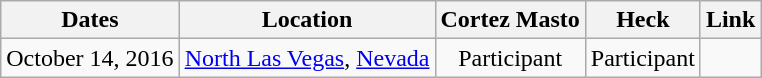<table class="wikitable" style="text-align:center">
<tr>
<th>Dates</th>
<th>Location</th>
<th>Cortez Masto</th>
<th>Heck</th>
<th>Link</th>
</tr>
<tr>
<td>October 14, 2016</td>
<td><a href='#'>North Las Vegas</a>, <a href='#'>Nevada</a></td>
<td>Participant</td>
<td>Participant</td>
<td align=left></td>
</tr>
</table>
